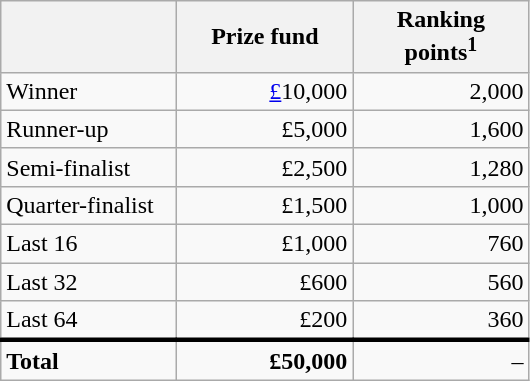<table class="wikitable">
<tr>
<th width=110px></th>
<th width=110px align="right">Prize fund</th>
<th width=110px align="right">Ranking points<sup>1</sup></th>
</tr>
<tr>
<td>Winner</td>
<td align="right"><a href='#'>£</a>10,000</td>
<td align="right">2,000</td>
</tr>
<tr>
<td>Runner-up</td>
<td align="right">£5,000</td>
<td align="right">1,600</td>
</tr>
<tr>
<td>Semi-finalist</td>
<td align="right">£2,500</td>
<td align="right">1,280</td>
</tr>
<tr>
<td>Quarter-finalist</td>
<td align="right">£1,500</td>
<td align="right">1,000</td>
</tr>
<tr>
<td>Last 16</td>
<td align="right">£1,000</td>
<td align="right">760</td>
</tr>
<tr>
<td>Last 32</td>
<td align="right">£600</td>
<td align="right">560</td>
</tr>
<tr>
<td>Last 64</td>
<td align="right">£200</td>
<td align="right">360</td>
</tr>
<tr style="border-top:medium solid">
<td><strong>Total</strong></td>
<td align="right"><strong>£50,000</strong></td>
<td align="right">–</td>
</tr>
</table>
